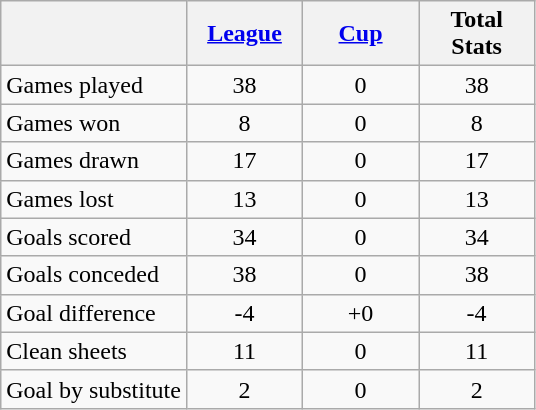<table class="wikitable" style="text-align: center;">
<tr>
<th></th>
<th style="width:70px;"><a href='#'>League</a></th>
<th style="width:70px;"><a href='#'>Cup</a></th>
<th style="width:70px;">Total Stats</th>
</tr>
<tr>
<td align=left>Games played</td>
<td>38</td>
<td>0</td>
<td>38</td>
</tr>
<tr>
<td align=left>Games won</td>
<td>8</td>
<td>0</td>
<td>8</td>
</tr>
<tr>
<td align=left>Games drawn</td>
<td>17</td>
<td>0</td>
<td>17</td>
</tr>
<tr>
<td align=left>Games lost</td>
<td>13</td>
<td>0</td>
<td>13</td>
</tr>
<tr>
<td align=left>Goals scored</td>
<td>34</td>
<td>0</td>
<td>34</td>
</tr>
<tr>
<td align=left>Goals conceded</td>
<td>38</td>
<td>0</td>
<td>38</td>
</tr>
<tr>
<td align=left>Goal difference</td>
<td>-4</td>
<td>+0</td>
<td>-4</td>
</tr>
<tr>
<td align=left>Clean sheets</td>
<td>11</td>
<td>0</td>
<td>11</td>
</tr>
<tr>
<td align=left>Goal by substitute</td>
<td>2</td>
<td>0</td>
<td>2</td>
</tr>
</table>
